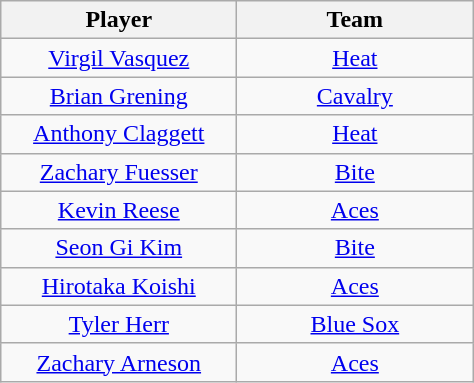<table class="wikitable" style="text-align:center;">
<tr>
<th scope="col" width=150>Player</th>
<th scope="col" width=150>Team</th>
</tr>
<tr>
<td><a href='#'>Virgil Vasquez</a></td>
<td><a href='#'>Heat</a></td>
</tr>
<tr>
<td><a href='#'>Brian Grening</a></td>
<td><a href='#'>Cavalry</a></td>
</tr>
<tr>
<td><a href='#'>Anthony Claggett</a></td>
<td><a href='#'>Heat</a></td>
</tr>
<tr>
<td><a href='#'>Zachary Fuesser</a></td>
<td><a href='#'>Bite</a></td>
</tr>
<tr>
<td><a href='#'>Kevin Reese</a></td>
<td><a href='#'>Aces</a></td>
</tr>
<tr>
<td><a href='#'>Seon Gi Kim</a></td>
<td><a href='#'>Bite</a></td>
</tr>
<tr>
<td><a href='#'>Hirotaka Koishi</a></td>
<td><a href='#'>Aces</a></td>
</tr>
<tr>
<td><a href='#'>Tyler Herr</a></td>
<td><a href='#'>Blue Sox</a></td>
</tr>
<tr>
<td><a href='#'>Zachary Arneson</a></td>
<td><a href='#'>Aces</a></td>
</tr>
</table>
